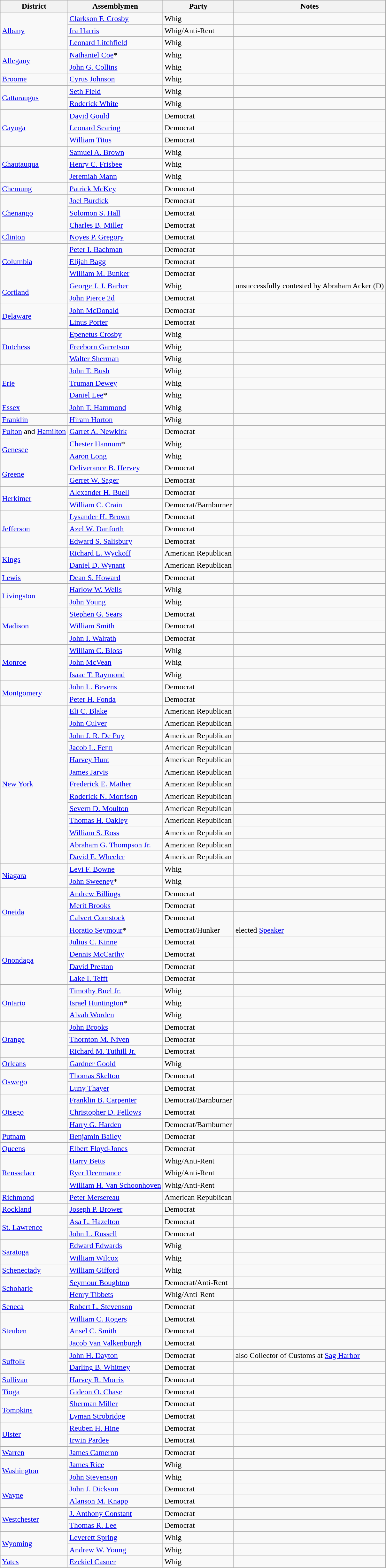<table class=wikitable>
<tr>
<th>District</th>
<th>Assemblymen</th>
<th>Party</th>
<th>Notes</th>
</tr>
<tr>
<td rowspan="3"><a href='#'>Albany</a></td>
<td><a href='#'>Clarkson F. Crosby</a></td>
<td>Whig</td>
<td></td>
</tr>
<tr>
<td><a href='#'>Ira Harris</a></td>
<td>Whig/Anti-Rent</td>
<td></td>
</tr>
<tr>
<td><a href='#'>Leonard Litchfield</a></td>
<td>Whig</td>
<td></td>
</tr>
<tr>
<td rowspan="2"><a href='#'>Allegany</a></td>
<td><a href='#'>Nathaniel Coe</a>*</td>
<td>Whig</td>
<td></td>
</tr>
<tr>
<td><a href='#'>John G. Collins</a></td>
<td>Whig</td>
<td></td>
</tr>
<tr>
<td><a href='#'>Broome</a></td>
<td><a href='#'>Cyrus Johnson</a></td>
<td>Whig</td>
<td></td>
</tr>
<tr>
<td rowspan="2"><a href='#'>Cattaraugus</a></td>
<td><a href='#'>Seth Field</a></td>
<td>Whig</td>
<td></td>
</tr>
<tr>
<td><a href='#'>Roderick White</a></td>
<td>Whig</td>
<td></td>
</tr>
<tr>
<td rowspan="3"><a href='#'>Cayuga</a></td>
<td><a href='#'>David Gould</a></td>
<td>Democrat</td>
<td></td>
</tr>
<tr>
<td><a href='#'>Leonard Searing</a></td>
<td>Democrat</td>
<td></td>
</tr>
<tr>
<td><a href='#'>William Titus</a></td>
<td>Democrat</td>
<td></td>
</tr>
<tr>
<td rowspan="3"><a href='#'>Chautauqua</a></td>
<td><a href='#'>Samuel A. Brown</a></td>
<td>Whig</td>
<td></td>
</tr>
<tr>
<td><a href='#'>Henry C. Frisbee</a></td>
<td>Whig</td>
<td></td>
</tr>
<tr>
<td><a href='#'>Jeremiah Mann</a></td>
<td>Whig</td>
<td></td>
</tr>
<tr>
<td><a href='#'>Chemung</a></td>
<td><a href='#'>Patrick McKey</a></td>
<td>Democrat</td>
<td></td>
</tr>
<tr>
<td rowspan="3"><a href='#'>Chenango</a></td>
<td><a href='#'>Joel Burdick</a></td>
<td>Democrat</td>
<td></td>
</tr>
<tr>
<td><a href='#'>Solomon S. Hall</a></td>
<td>Democrat</td>
<td></td>
</tr>
<tr>
<td><a href='#'>Charles B. Miller</a></td>
<td>Democrat</td>
<td></td>
</tr>
<tr>
<td><a href='#'>Clinton</a></td>
<td><a href='#'>Noyes P. Gregory</a></td>
<td>Democrat</td>
<td></td>
</tr>
<tr>
<td rowspan="3"><a href='#'>Columbia</a></td>
<td><a href='#'>Peter I. Bachman</a></td>
<td>Democrat</td>
<td></td>
</tr>
<tr>
<td><a href='#'>Elijah Bagg</a></td>
<td>Democrat</td>
<td></td>
</tr>
<tr>
<td><a href='#'>William M. Bunker</a></td>
<td>Democrat</td>
<td></td>
</tr>
<tr>
<td rowspan="2"><a href='#'>Cortland</a></td>
<td><a href='#'>George J. J. Barber</a></td>
<td>Whig</td>
<td>unsuccessfully contested by Abraham Acker (D)</td>
</tr>
<tr>
<td><a href='#'>John Pierce 2d</a></td>
<td>Democrat</td>
<td></td>
</tr>
<tr>
<td rowspan="2"><a href='#'>Delaware</a></td>
<td><a href='#'>John McDonald</a></td>
<td>Democrat</td>
<td></td>
</tr>
<tr>
<td><a href='#'>Linus Porter</a></td>
<td>Democrat</td>
<td></td>
</tr>
<tr>
<td rowspan="3"><a href='#'>Dutchess</a></td>
<td><a href='#'>Epenetus Crosby</a></td>
<td>Whig</td>
<td></td>
</tr>
<tr>
<td><a href='#'>Freeborn Garretson</a></td>
<td>Whig</td>
<td></td>
</tr>
<tr>
<td><a href='#'>Walter Sherman</a></td>
<td>Whig</td>
<td></td>
</tr>
<tr>
<td rowspan="3"><a href='#'>Erie</a></td>
<td><a href='#'>John T. Bush</a></td>
<td>Whig</td>
<td></td>
</tr>
<tr>
<td><a href='#'>Truman Dewey</a></td>
<td>Whig</td>
<td></td>
</tr>
<tr>
<td><a href='#'>Daniel Lee</a>*</td>
<td>Whig</td>
<td></td>
</tr>
<tr>
<td><a href='#'>Essex</a></td>
<td><a href='#'>John T. Hammond</a></td>
<td>Whig</td>
<td></td>
</tr>
<tr>
<td><a href='#'>Franklin</a></td>
<td><a href='#'>Hiram Horton</a></td>
<td>Whig</td>
<td></td>
</tr>
<tr>
<td><a href='#'>Fulton</a> and <a href='#'>Hamilton</a></td>
<td><a href='#'>Garret A. Newkirk</a></td>
<td>Democrat</td>
<td></td>
</tr>
<tr>
<td rowspan="2"><a href='#'>Genesee</a></td>
<td><a href='#'>Chester Hannum</a>*</td>
<td>Whig</td>
<td></td>
</tr>
<tr>
<td><a href='#'>Aaron Long</a></td>
<td>Whig</td>
<td></td>
</tr>
<tr>
<td rowspan="2"><a href='#'>Greene</a></td>
<td><a href='#'>Deliverance B. Hervey</a></td>
<td>Democrat</td>
<td></td>
</tr>
<tr>
<td><a href='#'>Gerret W. Sager</a></td>
<td>Democrat</td>
<td></td>
</tr>
<tr>
<td rowspan="2"><a href='#'>Herkimer</a></td>
<td><a href='#'>Alexander H. Buell</a></td>
<td>Democrat</td>
<td></td>
</tr>
<tr>
<td><a href='#'>William C. Crain</a></td>
<td>Democrat/Barnburner</td>
<td></td>
</tr>
<tr>
<td rowspan="3"><a href='#'>Jefferson</a></td>
<td><a href='#'>Lysander H. Brown</a></td>
<td>Democrat</td>
<td></td>
</tr>
<tr>
<td><a href='#'>Azel W. Danforth</a></td>
<td>Democrat</td>
<td></td>
</tr>
<tr>
<td><a href='#'>Edward S. Salisbury</a></td>
<td>Democrat</td>
<td></td>
</tr>
<tr>
<td rowspan="2"><a href='#'>Kings</a></td>
<td><a href='#'>Richard L. Wyckoff</a></td>
<td>American Republican</td>
<td></td>
</tr>
<tr>
<td><a href='#'>Daniel D. Wynant</a></td>
<td>American Republican</td>
<td></td>
</tr>
<tr>
<td><a href='#'>Lewis</a></td>
<td><a href='#'>Dean S. Howard</a></td>
<td>Democrat</td>
<td></td>
</tr>
<tr>
<td rowspan="2"><a href='#'>Livingston</a></td>
<td><a href='#'>Harlow W. Wells</a></td>
<td>Whig</td>
<td></td>
</tr>
<tr>
<td><a href='#'>John Young</a></td>
<td>Whig</td>
<td></td>
</tr>
<tr>
<td rowspan="3"><a href='#'>Madison</a></td>
<td><a href='#'>Stephen G. Sears</a></td>
<td>Democrat</td>
<td></td>
</tr>
<tr>
<td><a href='#'>William Smith</a></td>
<td>Democrat</td>
<td></td>
</tr>
<tr>
<td><a href='#'>John I. Walrath</a></td>
<td>Democrat</td>
<td></td>
</tr>
<tr>
<td rowspan="3"><a href='#'>Monroe</a></td>
<td><a href='#'>William C. Bloss</a></td>
<td>Whig</td>
<td></td>
</tr>
<tr>
<td><a href='#'>John McVean</a></td>
<td>Whig</td>
<td></td>
</tr>
<tr>
<td><a href='#'>Isaac T. Raymond</a></td>
<td>Whig</td>
<td></td>
</tr>
<tr>
<td rowspan="2"><a href='#'>Montgomery</a></td>
<td><a href='#'>John L. Bevens</a></td>
<td>Democrat</td>
<td></td>
</tr>
<tr>
<td><a href='#'>Peter H. Fonda</a></td>
<td>Democrat</td>
<td></td>
</tr>
<tr>
<td rowspan="13"><a href='#'>New York</a></td>
<td><a href='#'>Eli C. Blake</a></td>
<td>American Republican</td>
<td></td>
</tr>
<tr>
<td><a href='#'>John Culver</a></td>
<td>American Republican</td>
<td></td>
</tr>
<tr>
<td><a href='#'>John J. R. De Puy</a></td>
<td>American Republican</td>
<td></td>
</tr>
<tr>
<td><a href='#'>Jacob L. Fenn</a></td>
<td>American Republican</td>
<td></td>
</tr>
<tr>
<td><a href='#'>Harvey Hunt</a></td>
<td>American Republican</td>
<td></td>
</tr>
<tr>
<td><a href='#'>James Jarvis</a></td>
<td>American Republican</td>
<td></td>
</tr>
<tr>
<td><a href='#'>Frederick E. Mather</a></td>
<td>American Republican</td>
<td></td>
</tr>
<tr>
<td><a href='#'>Roderick N. Morrison</a></td>
<td>American Republican</td>
<td></td>
</tr>
<tr>
<td><a href='#'>Severn D. Moulton</a></td>
<td>American Republican</td>
<td></td>
</tr>
<tr>
<td><a href='#'>Thomas H. Oakley</a></td>
<td>American Republican</td>
<td></td>
</tr>
<tr>
<td><a href='#'>William S. Ross</a></td>
<td>American Republican</td>
<td></td>
</tr>
<tr>
<td><a href='#'>Abraham G. Thompson Jr.</a></td>
<td>American Republican</td>
<td></td>
</tr>
<tr>
<td><a href='#'>David E. Wheeler</a></td>
<td>American Republican</td>
<td></td>
</tr>
<tr>
<td rowspan="2"><a href='#'>Niagara</a></td>
<td><a href='#'>Levi F. Bowne</a></td>
<td>Whig</td>
<td></td>
</tr>
<tr>
<td><a href='#'>John Sweeney</a>*</td>
<td>Whig</td>
<td></td>
</tr>
<tr>
<td rowspan="4"><a href='#'>Oneida</a></td>
<td><a href='#'>Andrew Billings</a></td>
<td>Democrat</td>
<td></td>
</tr>
<tr>
<td><a href='#'>Merit Brooks</a></td>
<td>Democrat</td>
<td></td>
</tr>
<tr>
<td><a href='#'>Calvert Comstock</a></td>
<td>Democrat</td>
<td></td>
</tr>
<tr>
<td><a href='#'>Horatio Seymour</a>*</td>
<td>Democrat/Hunker</td>
<td>elected <a href='#'>Speaker</a></td>
</tr>
<tr>
<td rowspan="4"><a href='#'>Onondaga</a></td>
<td><a href='#'>Julius C. Kinne</a></td>
<td>Democrat</td>
<td></td>
</tr>
<tr>
<td><a href='#'>Dennis McCarthy</a></td>
<td>Democrat</td>
<td></td>
</tr>
<tr>
<td><a href='#'>David Preston</a></td>
<td>Democrat</td>
<td></td>
</tr>
<tr>
<td><a href='#'>Lake I. Tefft</a></td>
<td>Democrat</td>
<td></td>
</tr>
<tr>
<td rowspan="3"><a href='#'>Ontario</a></td>
<td><a href='#'>Timothy Buel Jr.</a></td>
<td>Whig</td>
<td></td>
</tr>
<tr>
<td><a href='#'>Israel Huntington</a>*</td>
<td>Whig</td>
<td></td>
</tr>
<tr>
<td><a href='#'>Alvah Worden</a></td>
<td>Whig</td>
<td></td>
</tr>
<tr>
<td rowspan="3"><a href='#'>Orange</a></td>
<td><a href='#'>John Brooks</a></td>
<td>Democrat</td>
<td></td>
</tr>
<tr>
<td><a href='#'>Thornton M. Niven</a></td>
<td>Democrat</td>
<td></td>
</tr>
<tr>
<td><a href='#'>Richard M. Tuthill Jr.</a></td>
<td>Democrat</td>
<td></td>
</tr>
<tr>
<td><a href='#'>Orleans</a></td>
<td><a href='#'>Gardner Goold</a></td>
<td>Whig</td>
<td></td>
</tr>
<tr>
<td rowspan="2"><a href='#'>Oswego</a></td>
<td><a href='#'>Thomas Skelton</a></td>
<td>Democrat</td>
<td></td>
</tr>
<tr>
<td><a href='#'>Luny Thayer</a></td>
<td>Democrat</td>
<td></td>
</tr>
<tr>
<td rowspan="3"><a href='#'>Otsego</a></td>
<td><a href='#'>Franklin B. Carpenter</a></td>
<td>Democrat/Barnburner</td>
<td></td>
</tr>
<tr>
<td><a href='#'>Christopher D. Fellows</a></td>
<td>Democrat</td>
<td></td>
</tr>
<tr>
<td><a href='#'>Harry G. Harden</a></td>
<td>Democrat/Barnburner</td>
<td></td>
</tr>
<tr>
<td><a href='#'>Putnam</a></td>
<td><a href='#'>Benjamin Bailey</a></td>
<td>Democrat</td>
<td></td>
</tr>
<tr>
<td><a href='#'>Queens</a></td>
<td><a href='#'>Elbert Floyd-Jones</a></td>
<td>Democrat</td>
<td></td>
</tr>
<tr>
<td rowspan="3"><a href='#'>Rensselaer</a></td>
<td><a href='#'>Harry Betts</a></td>
<td>Whig/Anti-Rent</td>
<td></td>
</tr>
<tr>
<td><a href='#'>Ryer Heermance</a></td>
<td>Whig/Anti-Rent</td>
<td></td>
</tr>
<tr>
<td><a href='#'>William H. Van Schoonhoven</a></td>
<td>Whig/Anti-Rent</td>
<td></td>
</tr>
<tr>
<td><a href='#'>Richmond</a></td>
<td><a href='#'>Peter Mersereau</a></td>
<td>American Republican</td>
<td></td>
</tr>
<tr>
<td><a href='#'>Rockland</a></td>
<td><a href='#'>Joseph P. Brower</a></td>
<td>Democrat</td>
<td></td>
</tr>
<tr>
<td rowspan="2"><a href='#'>St. Lawrence</a></td>
<td><a href='#'>Asa L. Hazelton</a></td>
<td>Democrat</td>
<td></td>
</tr>
<tr>
<td><a href='#'>John L. Russell</a></td>
<td>Democrat</td>
<td></td>
</tr>
<tr>
<td rowspan="2"><a href='#'>Saratoga</a></td>
<td><a href='#'>Edward Edwards</a></td>
<td>Whig</td>
<td></td>
</tr>
<tr>
<td><a href='#'>William Wilcox</a></td>
<td>Whig</td>
<td></td>
</tr>
<tr>
<td><a href='#'>Schenectady</a></td>
<td><a href='#'>William Gifford</a></td>
<td>Whig</td>
<td></td>
</tr>
<tr>
<td rowspan="2"><a href='#'>Schoharie</a></td>
<td><a href='#'>Seymour Boughton</a></td>
<td>Democrat/Anti-Rent</td>
<td></td>
</tr>
<tr>
<td><a href='#'>Henry Tibbets</a></td>
<td>Whig/Anti-Rent</td>
<td></td>
</tr>
<tr>
<td><a href='#'>Seneca</a></td>
<td><a href='#'>Robert L. Stevenson</a></td>
<td>Democrat</td>
<td></td>
</tr>
<tr>
<td rowspan="3"><a href='#'>Steuben</a></td>
<td><a href='#'>William C. Rogers</a></td>
<td>Democrat</td>
<td></td>
</tr>
<tr>
<td><a href='#'>Ansel C. Smith</a></td>
<td>Democrat</td>
<td></td>
</tr>
<tr>
<td><a href='#'>Jacob Van Valkenburgh</a></td>
<td>Democrat</td>
<td></td>
</tr>
<tr>
<td rowspan="2"><a href='#'>Suffolk</a></td>
<td><a href='#'>John H. Dayton</a></td>
<td>Democrat</td>
<td>also Collector of Customs at <a href='#'>Sag Harbor</a></td>
</tr>
<tr>
<td><a href='#'>Darling B. Whitney</a></td>
<td>Democrat</td>
<td></td>
</tr>
<tr>
<td><a href='#'>Sullivan</a></td>
<td><a href='#'>Harvey R. Morris</a></td>
<td>Democrat</td>
<td></td>
</tr>
<tr>
<td><a href='#'>Tioga</a></td>
<td><a href='#'>Gideon O. Chase</a></td>
<td>Democrat</td>
<td></td>
</tr>
<tr>
<td rowspan="2"><a href='#'>Tompkins</a></td>
<td><a href='#'>Sherman Miller</a></td>
<td>Democrat</td>
<td></td>
</tr>
<tr>
<td><a href='#'>Lyman Strobridge</a></td>
<td>Democrat</td>
<td></td>
</tr>
<tr>
<td rowspan="2"><a href='#'>Ulster</a></td>
<td><a href='#'>Reuben H. Hine</a></td>
<td>Democrat</td>
<td></td>
</tr>
<tr>
<td><a href='#'>Irwin Pardee</a></td>
<td>Democrat</td>
<td></td>
</tr>
<tr>
<td><a href='#'>Warren</a></td>
<td><a href='#'>James Cameron</a></td>
<td>Democrat</td>
<td></td>
</tr>
<tr>
<td rowspan="2"><a href='#'>Washington</a></td>
<td><a href='#'>James Rice</a></td>
<td>Whig</td>
<td></td>
</tr>
<tr>
<td><a href='#'>John Stevenson</a></td>
<td>Whig</td>
<td></td>
</tr>
<tr>
<td rowspan="2"><a href='#'>Wayne</a></td>
<td><a href='#'>John J. Dickson</a></td>
<td>Democrat</td>
<td></td>
</tr>
<tr>
<td><a href='#'>Alanson M. Knapp</a></td>
<td>Democrat</td>
<td></td>
</tr>
<tr>
<td rowspan="2"><a href='#'>Westchester</a></td>
<td><a href='#'>J. Anthony Constant</a></td>
<td>Democrat</td>
<td></td>
</tr>
<tr>
<td><a href='#'>Thomas R. Lee</a></td>
<td>Democrat</td>
<td></td>
</tr>
<tr>
<td rowspan="2"><a href='#'>Wyoming</a></td>
<td><a href='#'>Leverett Spring</a></td>
<td>Whig</td>
<td></td>
</tr>
<tr>
<td><a href='#'>Andrew W. Young</a></td>
<td>Whig</td>
<td></td>
</tr>
<tr>
<td><a href='#'>Yates</a></td>
<td><a href='#'>Ezekiel Casner</a></td>
<td>Whig</td>
<td></td>
</tr>
<tr>
</tr>
</table>
